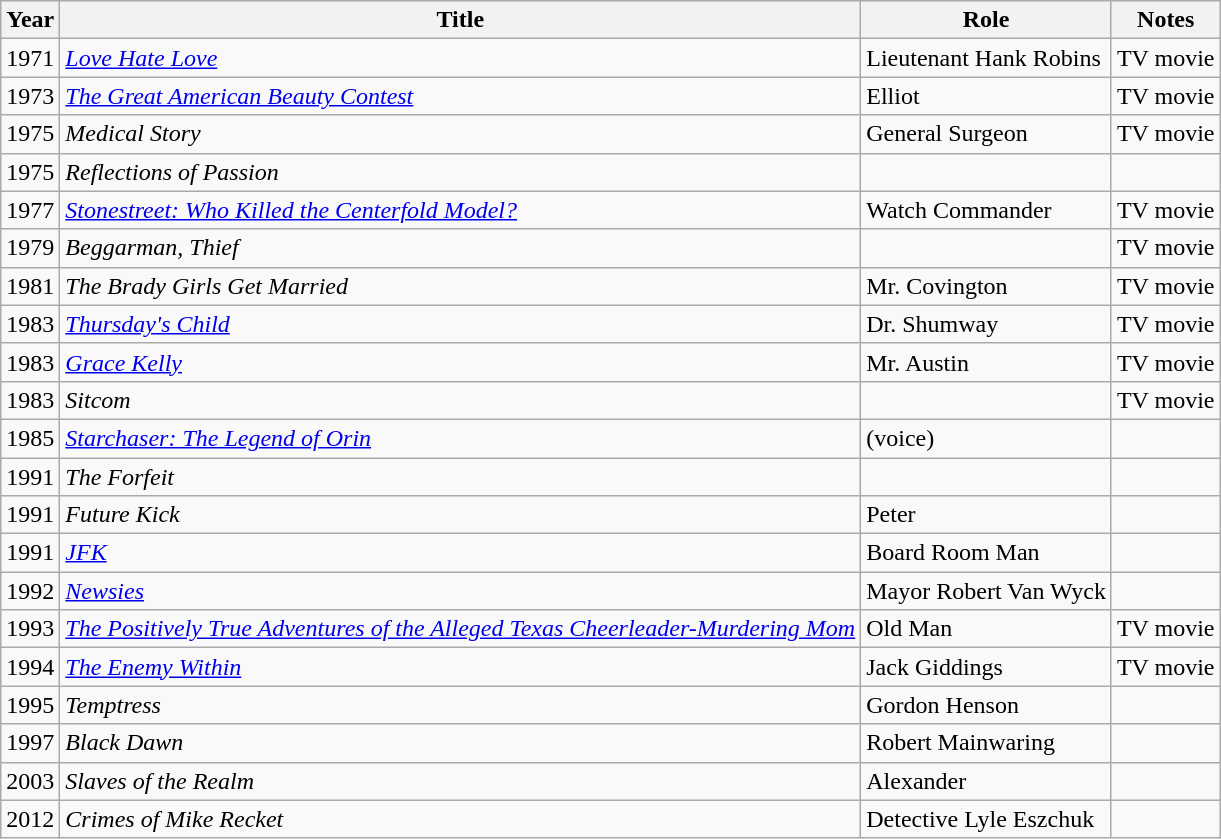<table class="wikitable">
<tr>
<th>Year</th>
<th>Title</th>
<th>Role</th>
<th>Notes</th>
</tr>
<tr>
<td>1971</td>
<td><em><a href='#'>Love Hate Love</a></em></td>
<td>Lieutenant Hank Robins</td>
<td>TV movie</td>
</tr>
<tr>
<td>1973</td>
<td><em><a href='#'>The Great American Beauty Contest</a></em></td>
<td>Elliot</td>
<td>TV movie</td>
</tr>
<tr>
<td>1975</td>
<td><em>Medical Story</em></td>
<td>General Surgeon</td>
<td>TV movie</td>
</tr>
<tr>
<td>1975</td>
<td><em>Reflections of Passion</em></td>
<td></td>
<td></td>
</tr>
<tr>
<td>1977</td>
<td><em><a href='#'>Stonestreet: Who Killed the Centerfold Model?</a></em></td>
<td>Watch Commander</td>
<td>TV movie</td>
</tr>
<tr>
<td>1979</td>
<td><em>Beggarman, Thief</em></td>
<td></td>
<td>TV movie</td>
</tr>
<tr>
<td>1981</td>
<td><em>The Brady Girls Get Married</em></td>
<td>Mr. Covington</td>
<td>TV movie</td>
</tr>
<tr>
<td>1983</td>
<td><em><a href='#'>Thursday's Child</a></em></td>
<td>Dr. Shumway</td>
<td>TV movie</td>
</tr>
<tr>
<td>1983</td>
<td><em><a href='#'>Grace Kelly</a></em></td>
<td>Mr. Austin</td>
<td>TV movie</td>
</tr>
<tr>
<td>1983</td>
<td><em>Sitcom</em></td>
<td></td>
<td>TV movie</td>
</tr>
<tr>
<td>1985</td>
<td><em><a href='#'>Starchaser: The Legend of Orin</a></em></td>
<td>(voice)</td>
<td></td>
</tr>
<tr>
<td>1991</td>
<td><em>The Forfeit</em></td>
<td></td>
<td></td>
</tr>
<tr>
<td>1991</td>
<td><em>Future Kick</em></td>
<td>Peter</td>
<td></td>
</tr>
<tr>
<td>1991</td>
<td><em><a href='#'>JFK</a></em></td>
<td>Board Room Man</td>
<td></td>
</tr>
<tr>
<td>1992</td>
<td><em><a href='#'>Newsies</a></em></td>
<td>Mayor Robert Van Wyck</td>
<td></td>
</tr>
<tr>
<td>1993</td>
<td><em><a href='#'>The Positively True Adventures of the Alleged Texas Cheerleader-Murdering Mom</a></em></td>
<td>Old Man</td>
<td>TV movie</td>
</tr>
<tr>
<td>1994</td>
<td><em><a href='#'>The Enemy Within</a></em></td>
<td>Jack Giddings</td>
<td>TV movie</td>
</tr>
<tr>
<td>1995</td>
<td><em>Temptress</em></td>
<td>Gordon Henson</td>
<td></td>
</tr>
<tr>
<td>1997</td>
<td><em>Black Dawn</em></td>
<td>Robert Mainwaring</td>
<td></td>
</tr>
<tr>
<td>2003</td>
<td><em>Slaves of the Realm</em></td>
<td>Alexander</td>
<td></td>
</tr>
<tr>
<td>2012</td>
<td><em>Crimes of Mike Recket</em></td>
<td>Detective Lyle Eszchuk</td>
<td></td>
</tr>
</table>
